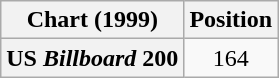<table class="wikitable plainrowheaders" style="text-align:center">
<tr>
<th scope="col">Chart (1999)</th>
<th scope="col">Position</th>
</tr>
<tr>
<th scope="row">US <em>Billboard</em> 200</th>
<td>164</td>
</tr>
</table>
